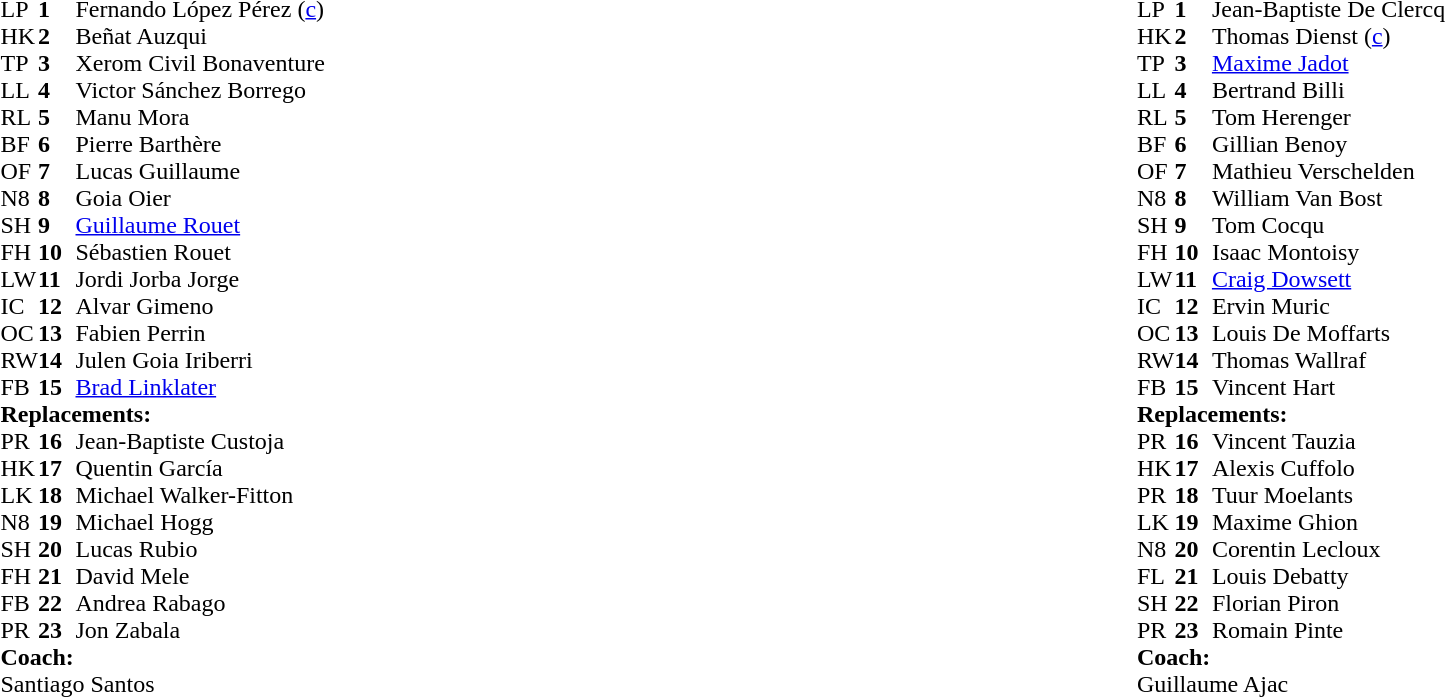<table style="width:100%">
<tr>
<td style="vertical-align:top;width:50%"><br><table cellspacing="0" cellpadding="0">
<tr>
<th width="25"></th>
<th width="25"></th>
</tr>
<tr>
<td>LP</td>
<td><strong>1</strong></td>
<td>Fernando López Pérez (<a href='#'>c</a>)</td>
<td></td>
<td></td>
</tr>
<tr>
<td>HK</td>
<td><strong>2</strong></td>
<td>Beñat Auzqui</td>
</tr>
<tr>
<td>TP</td>
<td><strong>3</strong></td>
<td>Xerom Civil Bonaventure</td>
<td></td>
<td></td>
</tr>
<tr>
<td>LL</td>
<td><strong>4</strong></td>
<td>Victor Sánchez Borrego</td>
<td></td>
<td></td>
</tr>
<tr>
<td>RL</td>
<td><strong>5</strong></td>
<td>Manu Mora</td>
<td></td>
<td></td>
</tr>
<tr>
<td>BF</td>
<td><strong>6</strong></td>
<td>Pierre Barthère</td>
</tr>
<tr>
<td>OF</td>
<td><strong>7</strong></td>
<td>Lucas Guillaume</td>
</tr>
<tr>
<td>N8</td>
<td><strong>8</strong></td>
<td>Goia Oier</td>
</tr>
<tr>
<td>SH</td>
<td><strong>9</strong></td>
<td><a href='#'>Guillaume Rouet</a></td>
<td></td>
<td></td>
</tr>
<tr>
<td>FH</td>
<td><strong>10</strong></td>
<td>Sébastien Rouet</td>
<td></td>
<td></td>
</tr>
<tr>
<td>LW</td>
<td><strong>11</strong></td>
<td>Jordi Jorba Jorge</td>
</tr>
<tr>
<td>IC</td>
<td><strong>12</strong></td>
<td>Alvar Gimeno</td>
<td></td>
<td></td>
</tr>
<tr>
<td>OC</td>
<td><strong>13</strong></td>
<td>Fabien Perrin</td>
<td></td>
<td></td>
</tr>
<tr>
<td>RW</td>
<td><strong>14</strong></td>
<td>Julen Goia Iriberri</td>
</tr>
<tr>
<td>FB</td>
<td><strong>15</strong></td>
<td><a href='#'>Brad Linklater</a></td>
</tr>
<tr>
<td colspan="4"><strong>Replacements:</strong></td>
</tr>
<tr>
<td>PR</td>
<td><strong>16</strong></td>
<td>Jean-Baptiste Custoja</td>
<td></td>
<td></td>
</tr>
<tr>
<td>HK</td>
<td><strong>17</strong></td>
<td>Quentin García</td>
<td></td>
<td></td>
</tr>
<tr>
<td>LK</td>
<td><strong>18</strong></td>
<td>Michael Walker-Fitton</td>
<td></td>
<td></td>
</tr>
<tr>
<td>N8</td>
<td><strong>19</strong></td>
<td>Michael Hogg</td>
<td></td>
<td></td>
</tr>
<tr>
<td>SH</td>
<td><strong>20</strong></td>
<td>Lucas Rubio</td>
<td></td>
<td></td>
</tr>
<tr>
<td>FH</td>
<td><strong>21</strong></td>
<td>David Mele</td>
<td></td>
<td></td>
</tr>
<tr>
<td>FB</td>
<td><strong>22</strong></td>
<td>Andrea Rabago</td>
<td></td>
<td></td>
</tr>
<tr>
<td>PR</td>
<td><strong>23</strong></td>
<td>Jon Zabala</td>
<td></td>
<td></td>
</tr>
<tr>
<td colspan="4"><strong>Coach:</strong></td>
</tr>
<tr>
<td colspan="4">Santiago Santos</td>
</tr>
</table>
</td>
<td style="vertical-align:top"></td>
<td style="vertical-align:top;width:40%"><br><table cellspacing="0" cellpadding="0">
<tr>
<th width="25"></th>
<th width="25"></th>
</tr>
<tr>
<td>LP</td>
<td><strong>1</strong></td>
<td>Jean-Baptiste De Clercq</td>
<td></td>
<td></td>
</tr>
<tr>
<td>HK</td>
<td><strong>2</strong></td>
<td>Thomas Dienst (<a href='#'>c</a>)</td>
<td></td>
<td></td>
</tr>
<tr>
<td>TP</td>
<td><strong>3</strong></td>
<td><a href='#'>Maxime Jadot</a></td>
<td></td>
<td></td>
</tr>
<tr>
<td>LL</td>
<td><strong>4</strong></td>
<td>Bertrand Billi</td>
<td></td>
<td></td>
</tr>
<tr>
<td>RL</td>
<td><strong>5</strong></td>
<td>Tom Herenger</td>
<td></td>
<td></td>
</tr>
<tr>
<td>BF</td>
<td><strong>6</strong></td>
<td>Gillian Benoy</td>
<td></td>
<td></td>
</tr>
<tr>
<td>OF</td>
<td><strong>7</strong></td>
<td>Mathieu Verschelden</td>
<td></td>
</tr>
<tr>
<td>N8</td>
<td><strong>8</strong></td>
<td>William Van Bost</td>
<td></td>
</tr>
<tr>
<td>SH</td>
<td><strong>9</strong></td>
<td>Tom Cocqu</td>
</tr>
<tr>
<td>FH</td>
<td><strong>10</strong></td>
<td>Isaac Montoisy</td>
<td></td>
<td></td>
</tr>
<tr>
<td>LW</td>
<td><strong>11</strong></td>
<td><a href='#'>Craig Dowsett</a></td>
<td></td>
<td></td>
</tr>
<tr>
<td>IC</td>
<td><strong>12</strong></td>
<td>Ervin Muric</td>
</tr>
<tr>
<td>OC</td>
<td><strong>13</strong></td>
<td>Louis De Moffarts</td>
</tr>
<tr>
<td>RW</td>
<td><strong>14</strong></td>
<td>Thomas Wallraf</td>
</tr>
<tr>
<td>FB</td>
<td><strong>15</strong></td>
<td>Vincent Hart</td>
</tr>
<tr>
<td colspan="4"><strong>Replacements:</strong></td>
</tr>
<tr>
<td>PR</td>
<td><strong>16</strong></td>
<td>Vincent Tauzia</td>
<td></td>
<td></td>
</tr>
<tr>
<td>HK</td>
<td><strong>17</strong></td>
<td>Alexis Cuffolo</td>
<td></td>
<td></td>
</tr>
<tr>
<td>PR</td>
<td><strong>18</strong></td>
<td>Tuur Moelants</td>
<td></td>
<td></td>
</tr>
<tr>
<td>LK</td>
<td><strong>19</strong></td>
<td>Maxime Ghion</td>
<td></td>
<td></td>
</tr>
<tr>
<td>N8</td>
<td><strong>20</strong></td>
<td>Corentin Lecloux</td>
<td></td>
<td></td>
</tr>
<tr>
<td>FL</td>
<td><strong>21</strong></td>
<td>Louis Debatty</td>
<td></td>
<td></td>
</tr>
<tr>
<td>SH</td>
<td><strong>22</strong></td>
<td>Florian Piron</td>
<td></td>
<td></td>
</tr>
<tr>
<td>PR</td>
<td><strong>23</strong></td>
<td>Romain Pinte</td>
<td></td>
<td></td>
</tr>
<tr>
<td colspan="4"><strong>Coach:</strong></td>
</tr>
<tr>
<td colspan="4">Guillaume Ajac</td>
</tr>
</table>
</td>
</tr>
</table>
